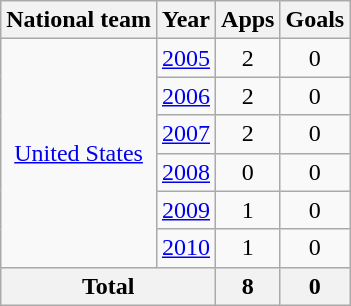<table class="wikitable" style="text-align:center">
<tr>
<th>National team</th>
<th>Year</th>
<th>Apps</th>
<th>Goals</th>
</tr>
<tr>
<td rowspan="6"><a href='#'>United States</a></td>
<td><a href='#'>2005</a></td>
<td>2</td>
<td>0</td>
</tr>
<tr>
<td><a href='#'>2006</a></td>
<td>2</td>
<td>0</td>
</tr>
<tr>
<td><a href='#'>2007</a></td>
<td>2</td>
<td>0</td>
</tr>
<tr>
<td><a href='#'>2008</a></td>
<td>0</td>
<td>0</td>
</tr>
<tr>
<td><a href='#'>2009</a></td>
<td>1</td>
<td>0</td>
</tr>
<tr>
<td><a href='#'>2010</a></td>
<td>1</td>
<td>0</td>
</tr>
<tr>
<th colspan="2">Total</th>
<th>8</th>
<th>0</th>
</tr>
</table>
